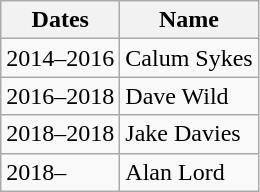<table class="wikitable">
<tr>
<th>Dates</th>
<th>Name</th>
</tr>
<tr>
<td>2014–2016</td>
<td> Calum Sykes</td>
</tr>
<tr>
<td>2016–2018</td>
<td> Dave Wild</td>
</tr>
<tr>
<td>2018–2018</td>
<td> Jake Davies</td>
</tr>
<tr>
<td>2018–</td>
<td> Alan Lord</td>
</tr>
</table>
